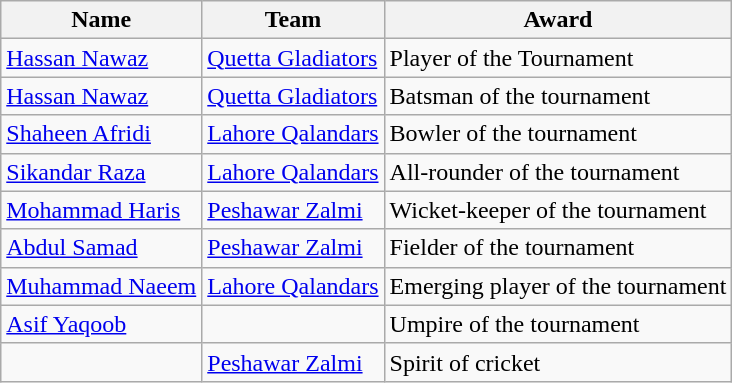<table class="wikitable">
<tr>
<th>Name</th>
<th>Team</th>
<th>Award</th>
</tr>
<tr>
<td><a href='#'>Hassan Nawaz</a></td>
<td><a href='#'>Quetta Gladiators</a></td>
<td>Player of the Tournament</td>
</tr>
<tr>
<td><a href='#'>Hassan Nawaz</a></td>
<td><a href='#'>Quetta Gladiators</a></td>
<td>Batsman of the tournament</td>
</tr>
<tr>
<td><a href='#'>Shaheen Afridi</a></td>
<td><a href='#'>Lahore Qalandars</a></td>
<td>Bowler of the tournament</td>
</tr>
<tr>
<td><a href='#'>Sikandar Raza</a></td>
<td><a href='#'>Lahore Qalandars</a></td>
<td>All-rounder of the tournament</td>
</tr>
<tr>
<td><a href='#'>Mohammad Haris</a></td>
<td><a href='#'>Peshawar Zalmi</a></td>
<td>Wicket-keeper of the tournament</td>
</tr>
<tr>
<td><a href='#'>Abdul Samad</a></td>
<td><a href='#'>Peshawar Zalmi</a></td>
<td>Fielder of the tournament</td>
</tr>
<tr>
<td><a href='#'>Muhammad Naeem</a></td>
<td><a href='#'>Lahore Qalandars</a></td>
<td>Emerging player of the tournament</td>
</tr>
<tr>
<td><a href='#'>Asif Yaqoob</a></td>
<td></td>
<td>Umpire of the tournament</td>
</tr>
<tr>
<td></td>
<td><a href='#'>Peshawar Zalmi</a></td>
<td>Spirit of cricket</td>
</tr>
</table>
